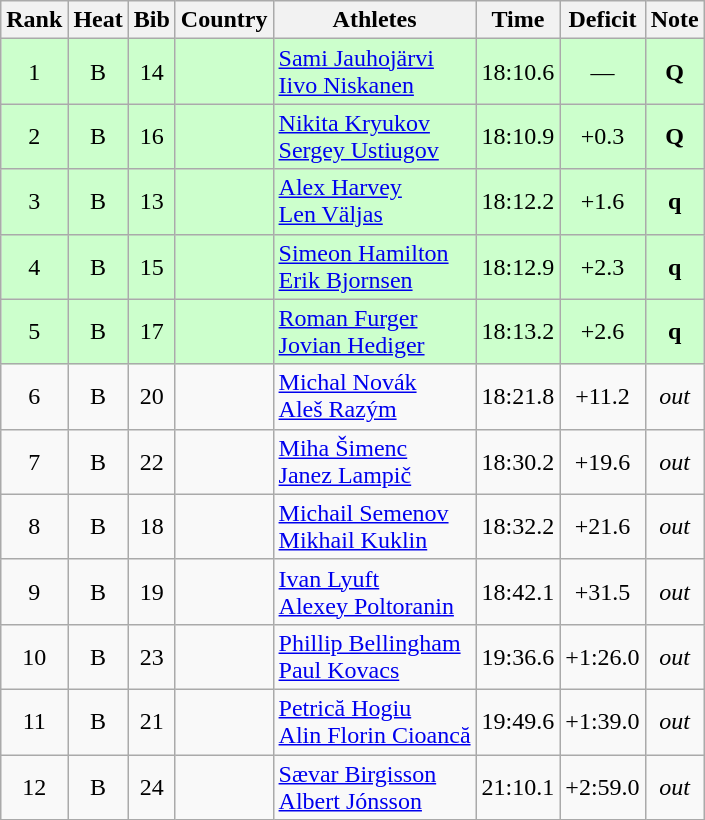<table class="wikitable sortable" style="text-align:center">
<tr>
<th>Rank</th>
<th>Heat</th>
<th>Bib</th>
<th>Country</th>
<th>Athletes</th>
<th>Time</th>
<th>Deficit</th>
<th>Note</th>
</tr>
<tr bgcolor=ccffcc>
<td>1</td>
<td>B</td>
<td>14</td>
<td align=left></td>
<td align=left><a href='#'>Sami Jauhojärvi</a><br><a href='#'>Iivo Niskanen</a></td>
<td>18:10.6</td>
<td>—</td>
<td><strong>Q</strong></td>
</tr>
<tr bgcolor=ccffcc>
<td>2</td>
<td>B</td>
<td>16</td>
<td align=left></td>
<td align=left><a href='#'>Nikita Kryukov</a><br><a href='#'>Sergey Ustiugov</a></td>
<td>18:10.9</td>
<td>+0.3</td>
<td><strong>Q</strong></td>
</tr>
<tr bgcolor=ccffcc>
<td>3</td>
<td>B</td>
<td>13</td>
<td align=left></td>
<td align=left><a href='#'>Alex Harvey</a><br><a href='#'>Len Väljas</a></td>
<td>18:12.2</td>
<td>+1.6</td>
<td><strong>q</strong></td>
</tr>
<tr bgcolor=ccffcc>
<td>4</td>
<td>B</td>
<td>15</td>
<td align=left></td>
<td align=left><a href='#'>Simeon Hamilton</a><br><a href='#'>Erik Bjornsen</a></td>
<td>18:12.9</td>
<td>+2.3</td>
<td><strong>q</strong></td>
</tr>
<tr bgcolor=ccffcc>
<td>5</td>
<td>B</td>
<td>17</td>
<td align=left></td>
<td align=left><a href='#'>Roman Furger</a><br><a href='#'>Jovian Hediger</a></td>
<td>18:13.2</td>
<td>+2.6</td>
<td><strong>q</strong></td>
</tr>
<tr>
<td>6</td>
<td>B</td>
<td>20</td>
<td align=left></td>
<td align=left><a href='#'>Michal Novák</a><br><a href='#'>Aleš Razým</a></td>
<td>18:21.8</td>
<td>+11.2</td>
<td><em>out</em></td>
</tr>
<tr>
<td>7</td>
<td>B</td>
<td>22</td>
<td align=left></td>
<td align=left><a href='#'>Miha Šimenc</a><br><a href='#'>Janez Lampič</a></td>
<td>18:30.2</td>
<td>+19.6</td>
<td><em>out</em></td>
</tr>
<tr>
<td>8</td>
<td>B</td>
<td>18</td>
<td align=left></td>
<td align=left><a href='#'>Michail Semenov</a><br><a href='#'>Mikhail Kuklin</a></td>
<td>18:32.2</td>
<td>+21.6</td>
<td><em>out</em></td>
</tr>
<tr>
<td>9</td>
<td>B</td>
<td>19</td>
<td align=left></td>
<td align=left><a href='#'>Ivan Lyuft</a><br><a href='#'>Alexey Poltoranin</a></td>
<td>18:42.1</td>
<td>+31.5</td>
<td><em>out</em></td>
</tr>
<tr>
<td>10</td>
<td>B</td>
<td>23</td>
<td align=left></td>
<td align=left><a href='#'>Phillip Bellingham</a><br><a href='#'>Paul Kovacs</a></td>
<td>19:36.6</td>
<td>+1:26.0</td>
<td><em>out</em></td>
</tr>
<tr>
<td>11</td>
<td>B</td>
<td>21</td>
<td align=left></td>
<td align=left><a href='#'>Petrică Hogiu</a><br><a href='#'>Alin Florin Cioancă</a></td>
<td>19:49.6</td>
<td>+1:39.0</td>
<td><em>out</em></td>
</tr>
<tr>
<td>12</td>
<td>B</td>
<td>24</td>
<td align=left></td>
<td align=left><a href='#'>Sævar Birgisson</a><br><a href='#'>Albert Jónsson</a></td>
<td>21:10.1</td>
<td>+2:59.0</td>
<td><em>out</em></td>
</tr>
</table>
